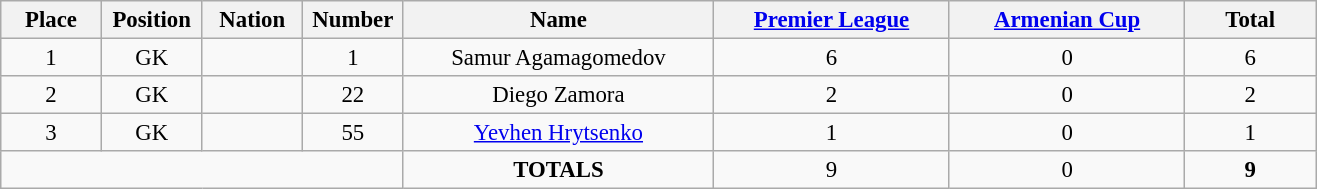<table class="wikitable" style="font-size: 95%; text-align: center;">
<tr>
<th width=60>Place</th>
<th width=60>Position</th>
<th width=60>Nation</th>
<th width=60>Number</th>
<th width=200>Name</th>
<th width=150><a href='#'>Premier League</a></th>
<th width=150><a href='#'>Armenian Cup</a></th>
<th width=80><strong>Total</strong></th>
</tr>
<tr>
<td>1</td>
<td>GK</td>
<td></td>
<td>1</td>
<td>Samur Agamagomedov</td>
<td>6</td>
<td>0</td>
<td>6</td>
</tr>
<tr>
<td>2</td>
<td>GK</td>
<td></td>
<td>22</td>
<td>Diego Zamora</td>
<td>2</td>
<td>0</td>
<td>2</td>
</tr>
<tr>
<td>3</td>
<td>GK</td>
<td></td>
<td>55</td>
<td><a href='#'>Yevhen Hrytsenko</a></td>
<td>1</td>
<td>0</td>
<td>1</td>
</tr>
<tr>
<td colspan="4"></td>
<td><strong>TOTALS</strong></td>
<td>9</td>
<td>0</td>
<td><strong>9</strong></td>
</tr>
</table>
